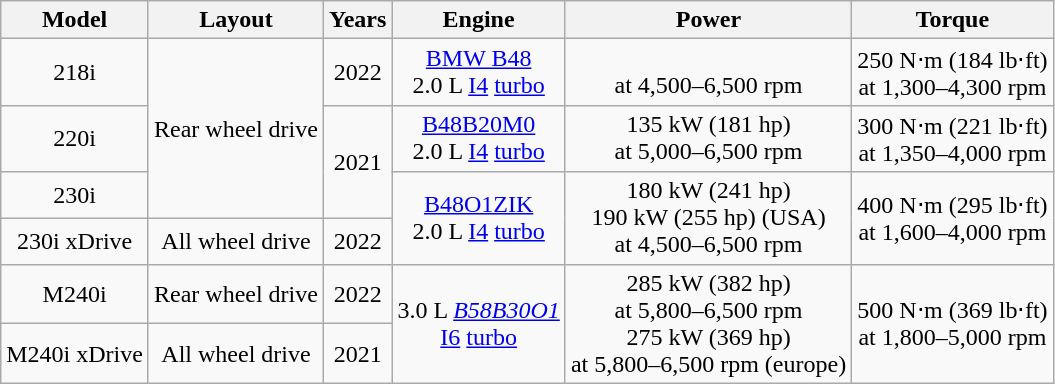<table class="wikitable sortable" style="text-align: center;">
<tr>
<th>Model</th>
<th>Layout</th>
<th>Years</th>
<th>Engine</th>
<th>Power</th>
<th>Torque</th>
</tr>
<tr>
<td>218i </td>
<td rowspan="3">Rear wheel drive</td>
<td>2022</td>
<td><a href='#'>BMW B48</a><br>2.0 L <a href='#'>I4</a> <a href='#'>turbo</a></td>
<td><br>at 4,500–6,500 rpm</td>
<td>250 N⋅m (184 lb⋅ft)<br>at 1,300–4,300 rpm</td>
</tr>
<tr>
<td>220i</td>
<td rowspan="2">2021</td>
<td><a href='#'>B48B20M0</a><br>2.0 L <a href='#'>I4</a> <a href='#'>turbo</a></td>
<td>135 kW (181 hp)<br>at 5,000–6,500 rpm</td>
<td>300 N⋅m (221 lb⋅ft)<br>at 1,350–4,000 rpm</td>
</tr>
<tr>
<td>230i</td>
<td rowspan="2"><a href='#'>B48O1ZIK</a><br>2.0 L <a href='#'>I4</a> <a href='#'>turbo</a></td>
<td rowspan="2">180 kW (241 hp)<br>190 kW (255 hp) (USA)<br>at 4,500–6,500 rpm</td>
<td rowspan="2">400 N⋅m (295 lb⋅ft)<br>at 1,600–4,000 rpm</td>
</tr>
<tr>
<td>230i xDrive</td>
<td>All wheel drive</td>
<td>2022</td>
</tr>
<tr>
<td>M240i</td>
<td>Rear wheel drive</td>
<td>2022</td>
<td rowspan="2">3.0 L <em><a href='#'>B58B30O1</a></em><br><a href='#'>I6</a> <a href='#'>turbo</a></td>
<td rowspan="2">285 kW (382 hp)<br>at 5,800–6,500 rpm<br>275 kW (369 hp)<br>at 5,800–6,500 rpm (europe)</td>
<td rowspan="2">500 N⋅m (369 lb⋅ft)<br>at 1,800–5,000 rpm</td>
</tr>
<tr>
<td>M240i xDrive</td>
<td>All wheel drive</td>
<td>2021</td>
</tr>
</table>
